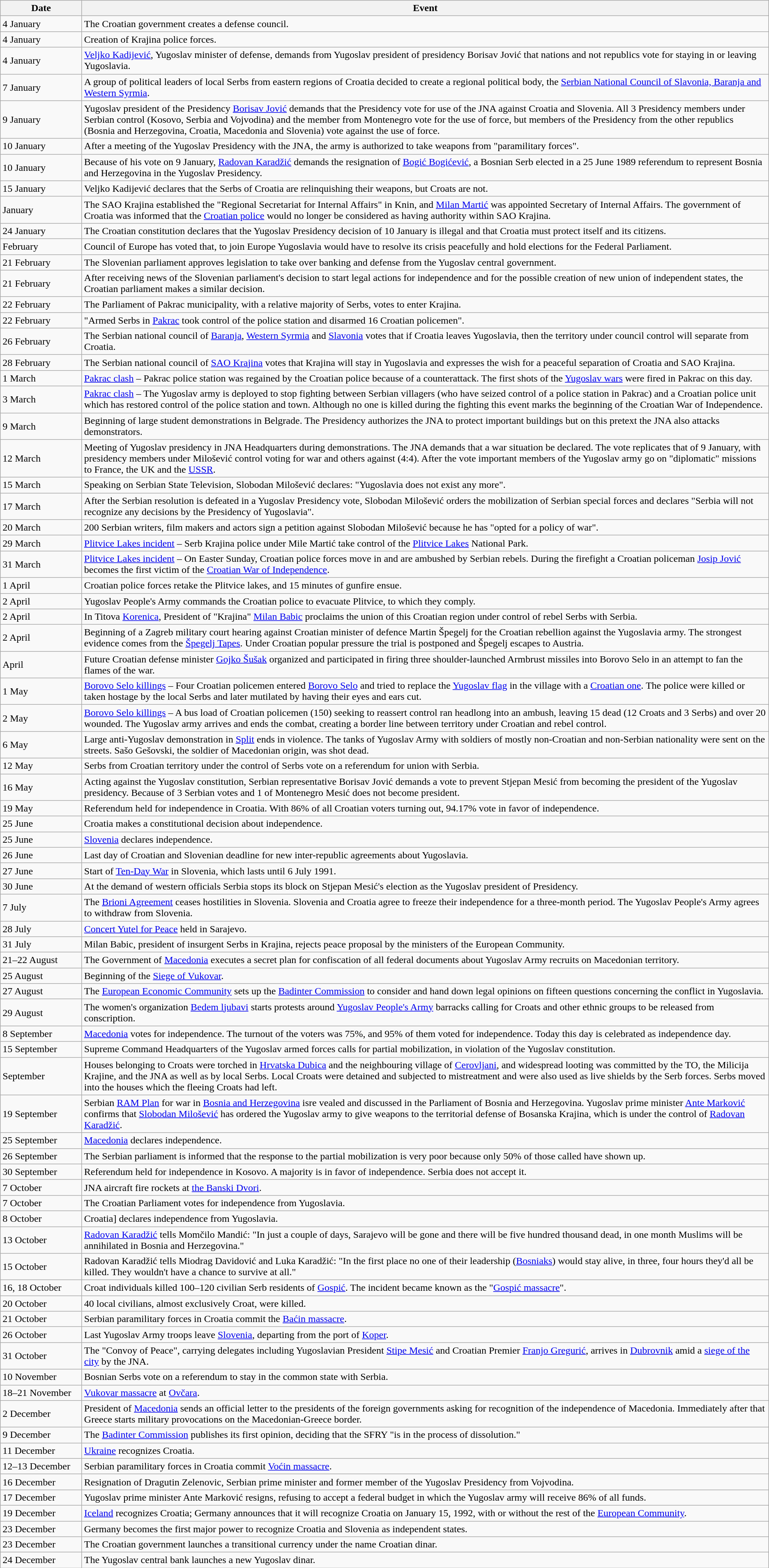<table class="wikitable">
<tr>
<th width="125">Date</th>
<th>Event</th>
</tr>
<tr>
<td>4 January</td>
<td>The Croatian government creates a defense council.</td>
</tr>
<tr>
<td>4 January</td>
<td>Creation of Krajina police forces.</td>
</tr>
<tr>
<td>4 January</td>
<td><a href='#'>Veljko Kadijević</a>, Yugoslav minister of defense, demands from Yugoslav president of presidency Borisav Jović that nations and not republics vote for staying in or leaving Yugoslavia.</td>
</tr>
<tr>
<td>7 January</td>
<td>A group of political leaders of local Serbs from eastern regions of Croatia decided to create a regional political body, the <a href='#'>Serbian National Council of Slavonia, Baranja and Western Syrmia</a>.</td>
</tr>
<tr>
<td>9 January</td>
<td>Yugoslav president of the Presidency <a href='#'>Borisav Jović</a> demands that the Presidency vote for use of the JNA against Croatia and Slovenia. All 3 Presidency members under Serbian control (Kosovo, Serbia and Vojvodina) and the member from Montenegro vote for the use of force, but members of the Presidency from the other republics (Bosnia and Herzegovina, Croatia, Macedonia and Slovenia) vote against the use of force.</td>
</tr>
<tr>
<td>10 January</td>
<td>After a meeting of the Yugoslav Presidency with the JNA, the army is authorized to take weapons from "paramilitary forces".</td>
</tr>
<tr>
<td>10 January</td>
<td>Because of his vote on 9 January, <a href='#'>Radovan Karadžić</a> demands the resignation of <a href='#'>Bogić Bogićević</a>, a Bosnian Serb elected in a 25 June 1989 referendum to represent Bosnia and Herzegovina in the Yugoslav Presidency.</td>
</tr>
<tr>
<td>15 January</td>
<td>Veljko Kadijević declares that the Serbs of Croatia are relinquishing their weapons, but Croats are not.</td>
</tr>
<tr>
<td>January</td>
<td>The SAO Krajina established the "Regional Secretariat for Internal Affairs" in Knin, and <a href='#'>Milan Martić</a> was appointed Secretary of Internal Affairs. The government of Croatia was informed that the <a href='#'>Croatian police</a> would no longer be considered as having authority within SAO Krajina.</td>
</tr>
<tr>
<td>24 January</td>
<td>The Croatian constitution declares that the Yugoslav Presidency decision of 10 January is illegal and that Croatia must protect itself and its citizens.</td>
</tr>
<tr>
<td>February</td>
<td>Council of Europe has voted that, to join Europe Yugoslavia would have to resolve its crisis peacefully and hold elections for the Federal Parliament.</td>
</tr>
<tr>
<td>21 February</td>
<td>The Slovenian parliament approves legislation to take over banking and defense from the Yugoslav central government.</td>
</tr>
<tr>
<td>21 February</td>
<td>After receiving news of the Slovenian parliament's decision to start legal actions for independence and for the possible creation of new union of independent states, the Croatian parliament makes a similar decision.</td>
</tr>
<tr>
<td>22 February</td>
<td>The Parliament of Pakrac municipality, with a relative majority of Serbs, votes to enter Krajina.</td>
</tr>
<tr>
<td>22 February</td>
<td>"Armed Serbs in <a href='#'>Pakrac</a> took control of the police station and disarmed 16 Croatian policemen".</td>
</tr>
<tr>
<td>26 February</td>
<td>The Serbian national council of <a href='#'>Baranja</a>, <a href='#'>Western Syrmia</a> and <a href='#'>Slavonia</a> votes that if Croatia leaves Yugoslavia, then the territory under council control will separate from Croatia.</td>
</tr>
<tr>
<td>28 February</td>
<td>The Serbian national council of <a href='#'>SAO Krajina</a> votes that Krajina will stay in Yugoslavia and expresses the wish for a peaceful separation of Croatia and SAO Krajina. </td>
</tr>
<tr>
<td>1 March</td>
<td><a href='#'>Pakrac clash</a> – Pakrac police station was regained by the Croatian police because of a counterattack. The first shots of the <a href='#'>Yugoslav wars</a> were fired in Pakrac on this day.</td>
</tr>
<tr>
<td>3 March</td>
<td><a href='#'>Pakrac clash</a> – The Yugoslav army is deployed to stop fighting between Serbian villagers (who have seized control of a police station in Pakrac) and a Croatian police unit which has restored control of the police station and town. Although no one is killed during the fighting this event marks the beginning of the Croatian War of Independence.</td>
</tr>
<tr>
<td>9 March</td>
<td>Beginning of large student demonstrations in Belgrade. The Presidency authorizes the JNA to protect important buildings but on this pretext the JNA also attacks demonstrators.</td>
</tr>
<tr>
<td>12 March</td>
<td>Meeting of Yugoslav presidency in JNA Headquarters during demonstrations. The JNA demands that a war situation be declared. The vote replicates that of 9 January, with presidency members under Milošević control voting for war and others against (4:4). After the vote important members of the Yugoslav army go on "diplomatic" missions to France, the UK and the <a href='#'>USSR</a>.</td>
</tr>
<tr>
<td>15 March</td>
<td>Speaking on Serbian State Television, Slobodan Milošević declares: "Yugoslavia does not exist any more".</td>
</tr>
<tr>
<td>17 March</td>
<td>After the Serbian resolution is defeated in a Yugoslav Presidency vote, Slobodan Milošević orders the mobilization of Serbian special forces and declares "Serbia will not recognize any decisions by the Presidency of Yugoslavia".</td>
</tr>
<tr>
<td>20 March</td>
<td>200 Serbian writers, film makers and actors sign a petition against Slobodan Milošević because he has "opted for a policy of war".</td>
</tr>
<tr>
<td>29 March</td>
<td><a href='#'>Plitvice Lakes incident</a> – Serb Krajina police under Mile Martić take control of the <a href='#'>Plitvice Lakes</a> National Park.</td>
</tr>
<tr>
<td>31 March</td>
<td><a href='#'>Plitvice Lakes incident</a> – On Easter Sunday, Croatian police forces move in and are ambushed by Serbian rebels. During the firefight a Croatian policeman <a href='#'>Josip Jović</a> becomes the first victim of the <a href='#'>Croatian War of Independence</a>.</td>
</tr>
<tr>
<td>1 April</td>
<td>Croatian police forces retake the Plitvice lakes, and 15 minutes of gunfire ensue.</td>
</tr>
<tr>
<td>2 April</td>
<td>Yugoslav People's Army commands the Croatian police to evacuate Plitvice, to which they comply.</td>
</tr>
<tr>
<td>2 April</td>
<td>In Titova <a href='#'>Korenica</a>, President of "Krajina" <a href='#'>Milan Babic</a> proclaims the union of this Croatian region under control of rebel Serbs with Serbia.</td>
</tr>
<tr>
<td>2 April</td>
<td>Beginning of a Zagreb military court hearing against Croatian minister of defence Martin Špegelj for the Croatian rebellion against the Yugoslavia army. The strongest evidence comes from the <a href='#'>Špegelj Tapes</a>. Under Croatian popular pressure the trial is postponed  and Špegelj escapes to Austria.</td>
</tr>
<tr>
<td>April</td>
<td>Future Croatian defense minister <a href='#'>Gojko Šušak</a> organized and participated in firing three shoulder-launched Armbrust missiles into Borovo Selo in an attempt to fan the flames of the war.</td>
</tr>
<tr>
<td>1 May</td>
<td><a href='#'>Borovo Selo killings</a> – Four Croatian policemen entered <a href='#'>Borovo Selo</a> and tried to replace the <a href='#'>Yugoslav flag</a> in the village with a <a href='#'>Croatian one</a>. The police were killed or taken hostage by the local Serbs and later mutilated by having their eyes and ears cut.</td>
</tr>
<tr>
<td>2 May</td>
<td><a href='#'>Borovo Selo killings</a> – A bus load of Croatian policemen (150) seeking to reassert control ran headlong into an ambush, leaving 15 dead (12 Croats and 3 Serbs) and over 20 wounded. The Yugoslav army arrives and ends the combat, creating a border line between territory under Croatian and rebel control.</td>
</tr>
<tr>
<td>6 May</td>
<td>Large anti-Yugoslav demonstration in <a href='#'>Split</a> ends in violence. The tanks of Yugoslav Army with soldiers of mostly non-Croatian and non-Serbian nationality were sent on the streets. Sašo Gešovski, the soldier of Macedonian origin, was shot dead.</td>
</tr>
<tr>
<td>12 May</td>
<td>Serbs from Croatian territory under the control of Serbs vote on a referendum for union with Serbia.</td>
</tr>
<tr>
<td>16 May</td>
<td>Acting against the Yugoslav constitution, Serbian representative Borisav Jović demands a vote to prevent Stjepan Mesić from becoming the president of the Yugoslav presidency. Because of 3 Serbian votes and 1 of Montenegro Mesić does not become president.</td>
</tr>
<tr>
<td>19 May</td>
<td>Referendum held for independence in Croatia. With 86% of all Croatian voters turning out, 94.17% vote in favor of independence.</td>
</tr>
<tr>
<td>25 June</td>
<td>Croatia makes a constitutional decision about independence.</td>
</tr>
<tr>
<td>25 June</td>
<td><a href='#'>Slovenia</a> declares independence.</td>
</tr>
<tr>
<td>26 June</td>
<td>Last day of Croatian and Slovenian deadline for new inter-republic agreements about Yugoslavia.</td>
</tr>
<tr>
<td>27 June</td>
<td>Start of <a href='#'>Ten-Day War</a> in Slovenia, which lasts until 6 July 1991.</td>
</tr>
<tr>
<td>30 June</td>
<td>At the demand of western officials Serbia stops its block on Stjepan Mesić's election as the Yugoslav president of Presidency.</td>
</tr>
<tr>
<td>7 July</td>
<td>The <a href='#'>Brioni Agreement</a> ceases hostilities in Slovenia. Slovenia and Croatia agree to freeze their independence for a three-month period. The Yugoslav People's Army agrees to withdraw from Slovenia.</td>
</tr>
<tr>
<td>28 July</td>
<td><a href='#'>Concert Yutel for Peace</a> held in Sarajevo.</td>
</tr>
<tr>
<td>31 July</td>
<td>Milan Babic, president of insurgent Serbs in Krajina, rejects peace proposal by the ministers of the European Community.</td>
</tr>
<tr>
<td>21–22 August</td>
<td>The Government of <a href='#'>Macedonia</a> executes a secret plan for confiscation of all federal documents about Yugoslav Army recruits on Macedonian territory.</td>
</tr>
<tr>
<td>25 August</td>
<td>Beginning of the <a href='#'>Siege of Vukovar</a>.</td>
</tr>
<tr>
<td>27 August</td>
<td>The <a href='#'>European Economic Community</a> sets up the <a href='#'>Badinter Commission</a> to consider and hand down legal opinions on fifteen questions concerning the conflict in Yugoslavia.</td>
</tr>
<tr>
<td>29 August</td>
<td>The women's organization <a href='#'>Bedem ljubavi</a> starts protests around <a href='#'>Yugoslav People's Army</a> barracks calling for Croats and other ethnic groups to be released from conscription.</td>
</tr>
<tr>
<td>8 September</td>
<td><a href='#'>Macedonia</a> votes for independence. The turnout of the voters was 75%, and 95% of them voted for independence. Today this day is celebrated as independence day.</td>
</tr>
<tr>
<td>15 September</td>
<td>Supreme Command Headquarters of the Yugoslav armed forces calls for partial mobilization, in violation of the Yugoslav constitution.</td>
</tr>
<tr>
<td>September</td>
<td>Houses belonging to Croats were torched in <a href='#'>Hrvatska Dubica</a> and the neighbouring village of <a href='#'>Cerovljani</a>, and widespread looting was committed by the TO, the Milicija Krajine, and the JNA as well as by local Serbs. Local Croats were detained and subjected to mistreatment and were also used as live shields by the Serb forces. Serbs moved into the houses which the fleeing Croats had left.</td>
</tr>
<tr>
<td>19 September</td>
<td>Serbian <a href='#'>RAM Plan</a> for war in <a href='#'>Bosnia and Herzegovina</a> isre vealed and discussed in the Parliament of Bosnia and Herzegovina. Yugoslav prime minister <a href='#'>Ante Marković</a> confirms that <a href='#'>Slobodan Milošević</a> has ordered the Yugoslav army to give weapons to the territorial defense of Bosanska Krajina, which is under the control of <a href='#'>Radovan Karadžić</a>.</td>
</tr>
<tr>
<td>25 September</td>
<td><a href='#'>Macedonia</a> declares independence.</td>
</tr>
<tr>
<td>26 September</td>
<td>The Serbian parliament is informed that the response to the partial mobilization is very poor because only 50% of those called have shown up.</td>
</tr>
<tr>
<td>30 September</td>
<td>Referendum held for independence in Kosovo. A majority is in favor of independence. Serbia does not accept it.</td>
</tr>
<tr>
<td>7 October</td>
<td>JNA aircraft fire rockets at <a href='#'>the Banski Dvori</a>.</td>
</tr>
<tr>
<td>7 October</td>
<td>The Croatian Parliament votes for independence from Yugoslavia.</td>
</tr>
<tr>
<td>8 October</td>
<td>Croatia] declares independence from Yugoslavia.</td>
</tr>
<tr>
<td>13 October</td>
<td><a href='#'>Radovan Karadžić</a> tells Momčilo Mandić: "In just a couple of days, Sarajevo will be gone and there will be five hundred thousand dead, in one month Muslims will be annihilated in Bosnia and Herzegovina."</td>
</tr>
<tr>
<td>15 October</td>
<td>Radovan Karadžić tells Miodrag Davidović and Luka Karadžić: "In the first place no one of their leadership (<a href='#'>Bosniaks</a>) would stay alive, in three, four hours they'd all be killed. They wouldn't have a chance to survive at all."</td>
</tr>
<tr>
<td>16, 18 October</td>
<td>Croat individuals killed 100–120 civilian Serb residents of <a href='#'>Gospić</a>. The incident became known as the "<a href='#'>Gospić massacre</a>".</td>
</tr>
<tr>
<td>20 October</td>
<td>40 local civilians, almost exclusively Croat, were killed.</td>
</tr>
<tr>
<td>21 October</td>
<td>Serbian paramilitary forces in Croatia commit the <a href='#'>Baćin massacre</a>.</td>
</tr>
<tr>
<td>26 October</td>
<td>Last Yugoslav Army troops leave <a href='#'>Slovenia</a>, departing from the port of <a href='#'>Koper</a>.</td>
</tr>
<tr>
<td>31 October</td>
<td>The "Convoy of Peace", carrying delegates including Yugoslavian President <a href='#'>Stipe Mesić</a> and Croatian Premier <a href='#'>Franjo Gregurić</a>, arrives in <a href='#'>Dubrovnik</a> amid a <a href='#'>siege of the city</a> by the JNA.</td>
</tr>
<tr>
<td>10 November</td>
<td>Bosnian Serbs vote on a referendum to stay in the common state with Serbia.</td>
</tr>
<tr>
<td>18–21 November</td>
<td><a href='#'>Vukovar massacre</a> at <a href='#'>Ovčara</a>.</td>
</tr>
<tr>
<td>2 December</td>
<td>President of <a href='#'>Macedonia</a> sends an official letter to the presidents of the foreign governments asking for recognition of the independence of Macedonia. Immediately after that Greece starts military provocations on the Macedonian-Greece border.</td>
</tr>
<tr>
<td>9 December</td>
<td>The <a href='#'>Badinter Commission</a> publishes its first opinion, deciding that the SFRY "is in the process of dissolution."</td>
</tr>
<tr>
<td>11 December</td>
<td><a href='#'>Ukraine</a> recognizes Croatia.</td>
</tr>
<tr>
<td>12–13 December</td>
<td>Serbian paramilitary forces in Croatia commit <a href='#'>Voćin massacre</a>.</td>
</tr>
<tr>
<td>16 December</td>
<td>Resignation of Dragutin Zelenovic, Serbian prime minister and former member of the Yugoslav Presidency from Vojvodina.</td>
</tr>
<tr>
<td>17 December</td>
<td>Yugoslav prime minister Ante Marković resigns, refusing to accept a federal budget in which the Yugoslav army will receive 86% of all funds.</td>
</tr>
<tr>
<td>19 December</td>
<td><a href='#'>Iceland</a> recognizes Croatia; Germany announces that it will recognize Croatia on January 15, 1992, with or without the rest of the <a href='#'>European Community</a>.</td>
</tr>
<tr>
<td>23 December</td>
<td>Germany becomes the first major power to recognize Croatia and Slovenia as independent states.</td>
</tr>
<tr>
<td>23 December</td>
<td>The Croatian government launches a transitional currency under the name Croatian dinar.</td>
</tr>
<tr>
<td>24 December</td>
<td>The Yugoslav central bank launches a new Yugoslav dinar.</td>
</tr>
</table>
